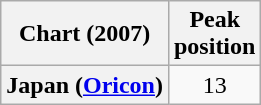<table class="wikitable sortable plainrowheaders">
<tr>
<th>Chart (2007)</th>
<th>Peak<br>position</th>
</tr>
<tr>
<th scope="row">Japan (<a href='#'>Oricon</a>)</th>
<td align="center">13</td>
</tr>
</table>
